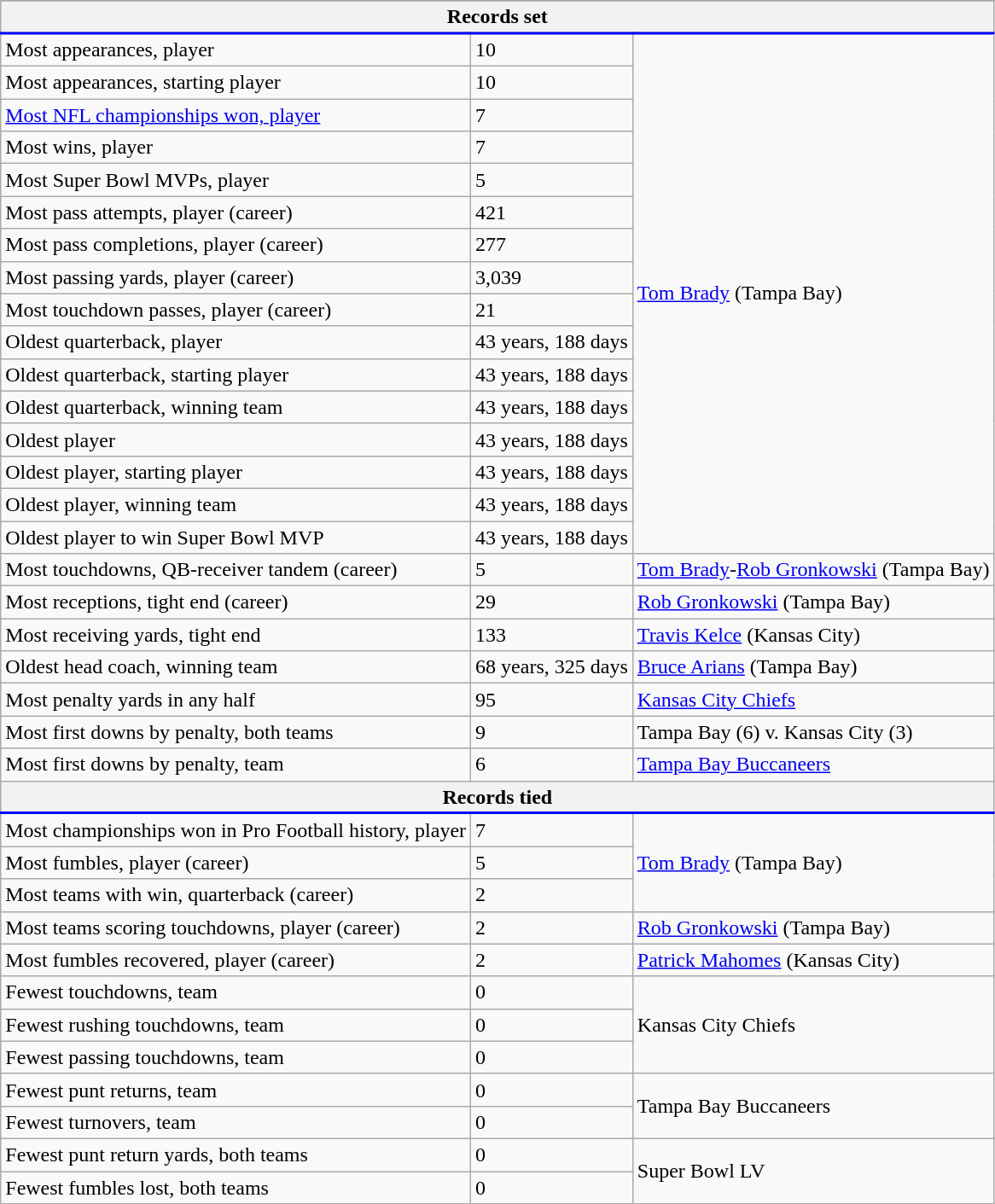<table class="wikitable">
<tr>
</tr>
<tr>
<th colspan=3>Records set <br></th>
</tr>
<tr>
</tr>
<tr style="border-top: 2px solid blue">
<td>Most appearances, player</td>
<td>10</td>
<td rowspan="16"><a href='#'>Tom Brady</a> (Tampa Bay)</td>
</tr>
<tr>
<td>Most appearances, starting player</td>
<td>10</td>
</tr>
<tr>
<td><a href='#'>Most NFL championships won, player</a></td>
<td>7</td>
</tr>
<tr>
<td>Most wins, player</td>
<td>7</td>
</tr>
<tr>
<td>Most Super Bowl MVPs, player</td>
<td>5</td>
</tr>
<tr>
<td>Most pass attempts, player (career)</td>
<td>421</td>
</tr>
<tr>
<td>Most pass completions, player (career)</td>
<td>277</td>
</tr>
<tr>
<td>Most passing yards, player (career)</td>
<td>3,039</td>
</tr>
<tr>
<td>Most touchdown passes, player (career)</td>
<td>21</td>
</tr>
<tr>
<td>Oldest quarterback, player</td>
<td>43 years, 188 days</td>
</tr>
<tr>
<td>Oldest quarterback, starting player</td>
<td>43 years, 188 days</td>
</tr>
<tr>
<td>Oldest quarterback, winning team</td>
<td>43 years, 188 days</td>
</tr>
<tr>
<td>Oldest player</td>
<td>43 years, 188 days</td>
</tr>
<tr>
<td>Oldest player, starting player</td>
<td>43 years, 188 days</td>
</tr>
<tr>
<td>Oldest player, winning team</td>
<td>43 years, 188 days</td>
</tr>
<tr>
<td>Oldest player to win Super Bowl MVP</td>
<td>43 years, 188 days</td>
</tr>
<tr>
<td>Most touchdowns, QB-receiver tandem (career)</td>
<td>5</td>
<td><a href='#'>Tom Brady</a>-<a href='#'>Rob Gronkowski</a>  (Tampa Bay)</td>
</tr>
<tr>
<td>Most receptions, tight end (career)</td>
<td>29</td>
<td><a href='#'>Rob Gronkowski</a> (Tampa Bay)</td>
</tr>
<tr>
<td>Most receiving yards, tight end</td>
<td>133</td>
<td><a href='#'>Travis Kelce</a> (Kansas City)</td>
</tr>
<tr>
<td>Oldest head coach, winning team</td>
<td>68 years, 325 days</td>
<td><a href='#'>Bruce Arians</a> (Tampa Bay)</td>
</tr>
<tr>
<td>Most penalty yards in any half</td>
<td>95</td>
<td><a href='#'>Kansas City Chiefs</a></td>
</tr>
<tr>
<td>Most first downs by penalty, both teams</td>
<td>9</td>
<td>Tampa Bay (6) v. Kansas City (3)</td>
</tr>
<tr>
<td>Most first downs by penalty, team</td>
<td>6</td>
<td><a href='#'>Tampa Bay Buccaneers</a></td>
</tr>
<tr>
<th colspan=3>Records tied</th>
</tr>
<tr>
</tr>
<tr style="border-top: 2px solid blue">
<td>Most championships won in Pro Football history, player</td>
<td>7</td>
<td rowspan=3><a href='#'>Tom Brady</a> (Tampa Bay)</td>
</tr>
<tr>
<td>Most fumbles, player (career)</td>
<td>5</td>
</tr>
<tr>
<td>Most teams with win, quarterback (career)</td>
<td>2</td>
</tr>
<tr>
<td>Most teams scoring touchdowns, player (career)</td>
<td>2</td>
<td><a href='#'>Rob Gronkowski</a>  (Tampa Bay)</td>
</tr>
<tr>
<td>Most fumbles recovered, player (career)</td>
<td>2</td>
<td><a href='#'>Patrick Mahomes</a> (Kansas City)</td>
</tr>
<tr>
<td>Fewest touchdowns, team</td>
<td>0</td>
<td rowspan="3">Kansas City Chiefs</td>
</tr>
<tr>
<td>Fewest rushing touchdowns, team</td>
<td>0</td>
</tr>
<tr>
<td>Fewest passing touchdowns, team</td>
<td>0</td>
</tr>
<tr>
<td>Fewest punt returns, team</td>
<td>0</td>
<td rowspan="2">Tampa Bay Buccaneers</td>
</tr>
<tr>
<td>Fewest turnovers, team</td>
<td>0</td>
</tr>
<tr>
<td>Fewest punt return yards, both teams</td>
<td>0</td>
<td rowspan="2">Super Bowl LV</td>
</tr>
<tr>
<td>Fewest fumbles lost, both teams</td>
<td>0</td>
</tr>
</table>
